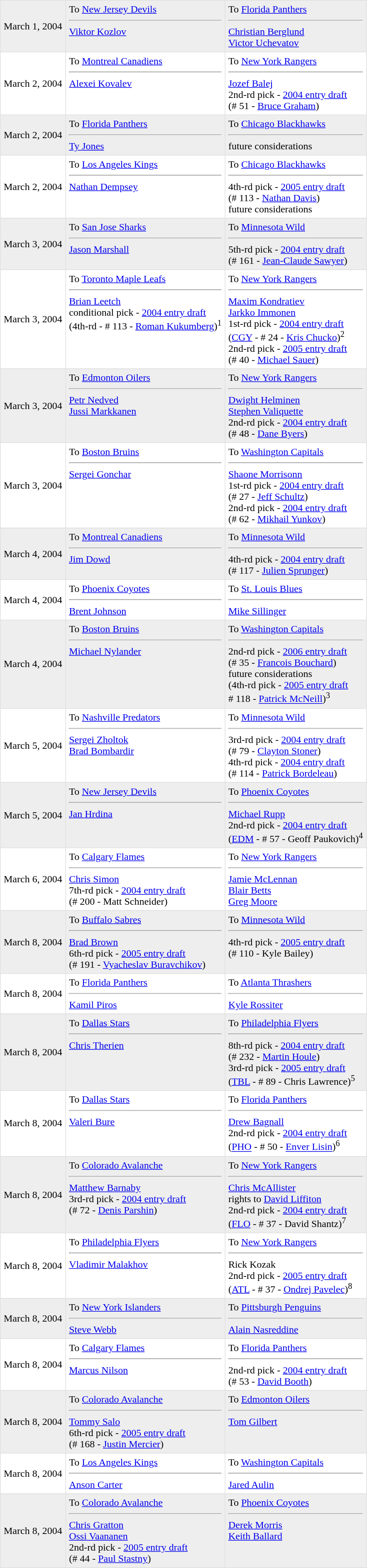<table border=1 style="border-collapse:collapse" bordercolor="#DFDFDF"  cellpadding="5">
<tr bgcolor="#eeeeee">
<td>March 1, 2004</td>
<td valign="top">To <a href='#'>New Jersey Devils</a><hr><a href='#'>Viktor Kozlov</a></td>
<td valign="top">To <a href='#'>Florida Panthers</a><hr><a href='#'>Christian Berglund</a><br><a href='#'>Victor Uchevatov</a></td>
</tr>
<tr>
<td>March 2, 2004</td>
<td valign="top">To <a href='#'>Montreal Canadiens</a><hr><a href='#'>Alexei Kovalev</a></td>
<td valign="top">To <a href='#'>New York Rangers</a><hr><a href='#'>Jozef Balej</a><br>2nd-rd pick - <a href='#'>2004 entry draft</a><br>(# 51 - <a href='#'>Bruce Graham</a>)</td>
</tr>
<tr bgcolor="#eeeeee">
<td>March 2, 2004</td>
<td valign="top">To <a href='#'>Florida Panthers</a><hr><a href='#'>Ty Jones</a></td>
<td valign="top">To <a href='#'>Chicago Blackhawks</a><hr>future considerations</td>
</tr>
<tr>
<td>March 2, 2004</td>
<td valign="top">To <a href='#'>Los Angeles Kings</a><hr><a href='#'>Nathan Dempsey</a></td>
<td valign="top">To <a href='#'>Chicago Blackhawks</a><hr>4th-rd pick - <a href='#'>2005 entry draft</a><br>(# 113 - <a href='#'>Nathan Davis</a>)<br> future considerations</td>
</tr>
<tr>
</tr>
<tr bgcolor="#eeeeee">
<td>March 3, 2004</td>
<td valign="top">To <a href='#'>San Jose Sharks</a><hr><a href='#'>Jason Marshall</a></td>
<td valign="top">To <a href='#'>Minnesota Wild</a><hr>5th-rd pick - <a href='#'>2004 entry draft</a><br>(# 161 - <a href='#'>Jean-Claude Sawyer</a>)</td>
</tr>
<tr>
<td>March 3, 2004</td>
<td valign="top">To <a href='#'>Toronto Maple Leafs</a><hr><a href='#'>Brian Leetch</a><br>conditional pick - <a href='#'>2004 entry draft</a><br>(4th-rd - # 113 - <a href='#'>Roman Kukumberg</a>)<sup>1</sup></td>
<td valign="top">To <a href='#'>New York Rangers</a><hr><a href='#'>Maxim Kondratiev</a><br><a href='#'>Jarkko Immonen</a><br>1st-rd pick - <a href='#'>2004 entry draft</a><br>(<a href='#'>CGY</a> - # 24 - <a href='#'>Kris Chucko</a>)<sup>2</sup><br>2nd-rd pick - <a href='#'>2005 entry draft</a><br>(# 40 - <a href='#'>Michael Sauer</a>)</td>
</tr>
<tr>
</tr>
<tr bgcolor="#eeeeee">
<td>March 3, 2004</td>
<td valign="top">To <a href='#'>Edmonton Oilers</a><hr><a href='#'>Petr Nedved</a><br><a href='#'>Jussi Markkanen</a></td>
<td valign="top">To <a href='#'>New York Rangers</a><hr><a href='#'>Dwight Helminen</a><br><a href='#'>Stephen Valiquette</a><br>2nd-rd pick - <a href='#'>2004 entry draft</a><br>(# 48 - <a href='#'>Dane Byers</a>)</td>
</tr>
<tr>
<td>March 3, 2004</td>
<td valign="top">To <a href='#'>Boston Bruins</a><hr><a href='#'>Sergei Gonchar</a></td>
<td valign="top">To <a href='#'>Washington Capitals</a><hr><a href='#'>Shaone Morrisonn</a><br>1st-rd pick - <a href='#'>2004 entry draft</a><br>(# 27 - <a href='#'>Jeff Schultz</a>)<br>2nd-rd pick - <a href='#'>2004 entry draft</a><br>(# 62 - <a href='#'>Mikhail Yunkov</a>)</td>
</tr>
<tr>
</tr>
<tr bgcolor="#eeeeee">
<td>March 4, 2004</td>
<td valign="top">To <a href='#'>Montreal Canadiens</a><hr><a href='#'>Jim Dowd</a></td>
<td valign="top">To <a href='#'>Minnesota Wild</a><hr>4th-rd pick - <a href='#'>2004 entry draft</a><br>(# 117 - <a href='#'>Julien Sprunger</a>)</td>
</tr>
<tr>
<td>March 4, 2004</td>
<td valign="top">To <a href='#'>Phoenix Coyotes</a><hr><a href='#'>Brent Johnson</a></td>
<td valign="top">To <a href='#'>St. Louis Blues</a><hr><a href='#'>Mike Sillinger</a></td>
</tr>
<tr>
</tr>
<tr bgcolor="#eeeeee">
<td>March 4, 2004</td>
<td valign="top">To <a href='#'>Boston Bruins</a><hr><a href='#'>Michael Nylander</a></td>
<td valign="top">To <a href='#'>Washington Capitals</a><hr>2nd-rd pick - <a href='#'>2006 entry draft</a><br>(# 35 - <a href='#'>Francois Bouchard</a>)<br>future considerations<br>(4th-rd pick - <a href='#'>2005 entry draft</a><br># 118 - <a href='#'>Patrick McNeill</a>)<sup>3</sup></td>
</tr>
<tr>
<td>March 5, 2004</td>
<td valign="top">To <a href='#'>Nashville Predators</a><hr><a href='#'>Sergei Zholtok</a><br><a href='#'>Brad Bombardir</a></td>
<td valign="top">To <a href='#'>Minnesota Wild</a><hr>3rd-rd pick - <a href='#'>2004 entry draft</a><br>(# 79 - <a href='#'>Clayton Stoner</a>)<br>4th-rd pick - <a href='#'>2004 entry draft</a><br>(# 114 - <a href='#'>Patrick Bordeleau</a>)</td>
</tr>
<tr>
</tr>
<tr bgcolor="#eeeeee">
<td>March 5, 2004</td>
<td valign="top">To <a href='#'>New Jersey Devils</a><hr><a href='#'>Jan Hrdina</a></td>
<td valign="top">To <a href='#'>Phoenix Coyotes</a><hr><a href='#'>Michael Rupp</a><br>2nd-rd pick - <a href='#'>2004 entry draft</a><br>(<a href='#'>EDM</a> - # 57 - Geoff Paukovich)<sup>4</sup></td>
</tr>
<tr>
<td>March 6, 2004</td>
<td valign="top">To <a href='#'>Calgary Flames</a><hr><a href='#'>Chris Simon</a><br>7th-rd pick - <a href='#'>2004 entry draft</a><br>(# 200 - Matt Schneider)</td>
<td valign="top">To <a href='#'>New York Rangers</a><hr><a href='#'>Jamie McLennan</a><br><a href='#'>Blair Betts</a><br><a href='#'>Greg Moore</a></td>
</tr>
<tr>
</tr>
<tr bgcolor="#eeeeee">
<td>March 8, 2004</td>
<td valign="top">To <a href='#'>Buffalo Sabres</a><hr><a href='#'>Brad Brown</a><br>6th-rd pick - <a href='#'>2005 entry draft</a><br>(# 191 - <a href='#'>Vyacheslav Buravchikov</a>)</td>
<td valign="top">To <a href='#'>Minnesota Wild</a><hr>4th-rd pick - <a href='#'>2005 entry draft</a><br>(# 110 - Kyle Bailey)</td>
</tr>
<tr>
<td>March 8, 2004</td>
<td valign="top">To <a href='#'>Florida Panthers</a><hr><a href='#'>Kamil Piros</a></td>
<td valign="top">To <a href='#'>Atlanta Thrashers</a><hr><a href='#'>Kyle Rossiter</a></td>
</tr>
<tr>
</tr>
<tr bgcolor="#eeeeee">
<td>March 8, 2004</td>
<td valign="top">To <a href='#'>Dallas Stars</a><hr><a href='#'>Chris Therien</a></td>
<td valign="top">To <a href='#'>Philadelphia Flyers</a><hr>8th-rd pick - <a href='#'>2004 entry draft</a><br>(# 232 - <a href='#'>Martin Houle</a>)<br>3rd-rd pick - <a href='#'>2005 entry draft</a><br>(<a href='#'>TBL</a> - # 89 - Chris Lawrence)<sup>5</sup></td>
</tr>
<tr>
<td>March 8, 2004</td>
<td valign="top">To <a href='#'>Dallas Stars</a><hr><a href='#'>Valeri Bure</a></td>
<td valign="top">To <a href='#'>Florida Panthers</a><hr><a href='#'>Drew Bagnall</a><br>2nd-rd pick - <a href='#'>2004 entry draft</a><br>(<a href='#'>PHO</a> - # 50 - <a href='#'>Enver Lisin</a>)<sup>6</sup></td>
</tr>
<tr>
</tr>
<tr bgcolor="#eeeeee">
<td>March 8, 2004</td>
<td valign="top">To <a href='#'>Colorado Avalanche</a><hr><a href='#'>Matthew Barnaby</a><br>3rd-rd pick - <a href='#'>2004 entry draft</a><br>(# 72 - <a href='#'>Denis Parshin</a>)</td>
<td valign="top">To <a href='#'>New York Rangers</a><hr><a href='#'>Chris McAllister</a><br>rights to <a href='#'>David Liffiton</a><br>2nd-rd pick - <a href='#'>2004 entry draft</a><br>(<a href='#'>FLO</a> - # 37 - David Shantz)<sup>7</sup></td>
</tr>
<tr>
<td>March 8, 2004</td>
<td valign="top">To <a href='#'>Philadelphia Flyers</a><hr><a href='#'>Vladimir Malakhov</a></td>
<td valign="top">To <a href='#'>New York Rangers</a><hr>Rick Kozak<br>2nd-rd pick - <a href='#'>2005 entry draft</a><br>(<a href='#'>ATL</a> - # 37 - <a href='#'>Ondrej Pavelec</a>)<sup>8</sup></td>
</tr>
<tr>
</tr>
<tr bgcolor="#eeeeee">
<td>March 8, 2004</td>
<td valign="top">To <a href='#'>New York Islanders</a> <hr><a href='#'>Steve Webb</a></td>
<td valign="top">To <a href='#'>Pittsburgh Penguins</a> <hr><a href='#'>Alain Nasreddine</a></td>
</tr>
<tr>
<td>March 8, 2004</td>
<td valign="top">To <a href='#'>Calgary Flames</a><hr><a href='#'>Marcus Nilson</a></td>
<td valign="top">To <a href='#'>Florida Panthers</a><hr>2nd-rd pick - <a href='#'>2004 entry draft</a><br>(# 53 - <a href='#'>David Booth</a>)</td>
</tr>
<tr>
</tr>
<tr bgcolor="#eeeeee">
<td>March 8, 2004</td>
<td valign="top">To <a href='#'>Colorado Avalanche</a><hr><a href='#'>Tommy Salo</a><br>6th-rd pick - <a href='#'>2005 entry draft</a><br>(# 168 - <a href='#'>Justin Mercier</a>)</td>
<td valign="top">To <a href='#'>Edmonton Oilers</a><hr><a href='#'>Tom Gilbert</a></td>
</tr>
<tr>
<td>March 8, 2004</td>
<td valign="top">To <a href='#'>Los Angeles Kings</a><hr><a href='#'>Anson Carter</a></td>
<td valign="top">To <a href='#'>Washington Capitals</a><hr><a href='#'>Jared Aulin</a></td>
</tr>
<tr>
</tr>
<tr bgcolor="#eeeeee">
<td>March 8, 2004</td>
<td valign="top">To <a href='#'>Colorado Avalanche</a><hr><a href='#'>Chris Gratton</a><br><a href='#'>Ossi Vaananen</a><br> 2nd-rd pick - <a href='#'>2005 entry draft</a><br>(# 44 - <a href='#'>Paul Stastny</a>)</td>
<td valign="top">To <a href='#'>Phoenix Coyotes</a><hr><a href='#'>Derek Morris</a><br><a href='#'>Keith Ballard</a></td>
</tr>
</table>
